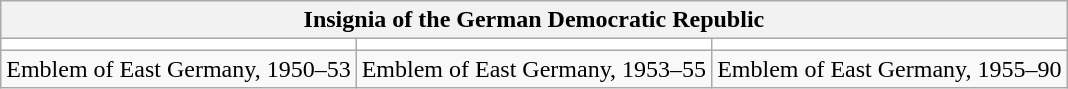<table class="wikitable">
<tr>
<th class="hintergrundfarbe8" colspan="3">Insignia of the German Democratic Republic</th>
</tr>
<tr bgcolor="#FFFFFF">
<td></td>
<td></td>
<td></td>
</tr>
<tr class="hintergrundfarbe8">
<td>Emblem of East Germany, 1950–53</td>
<td>Emblem of East Germany, 1953–55</td>
<td>Emblem of East Germany, 1955–90</td>
</tr>
</table>
